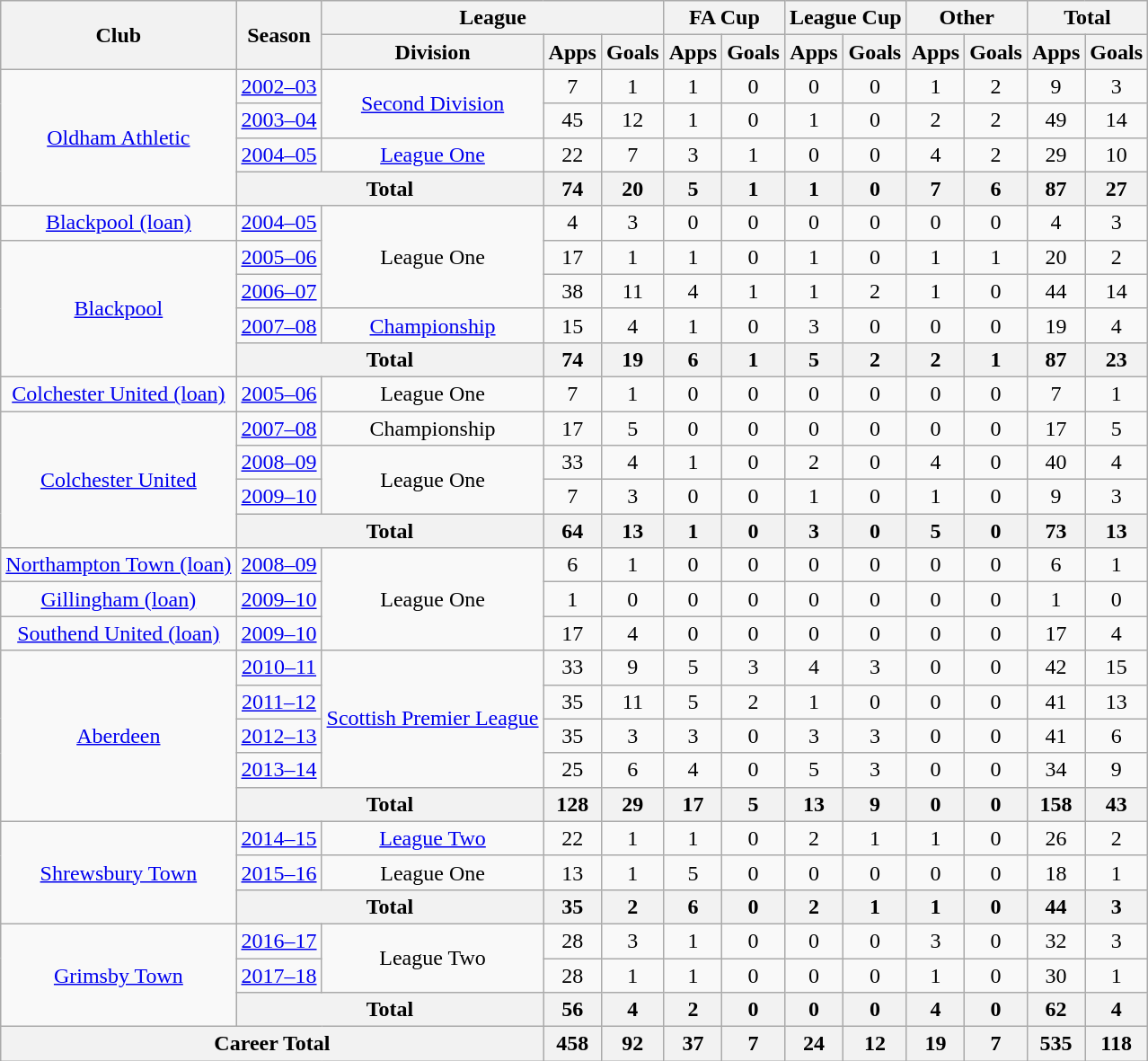<table class="wikitable" style="text-align: center">
<tr>
<th rowspan="2">Club</th>
<th rowspan="2">Season</th>
<th colspan="3">League</th>
<th colspan="2">FA Cup</th>
<th colspan="2">League Cup</th>
<th colspan="2">Other</th>
<th colspan="2">Total</th>
</tr>
<tr>
<th>Division</th>
<th>Apps</th>
<th>Goals</th>
<th>Apps</th>
<th>Goals</th>
<th>Apps</th>
<th>Goals</th>
<th>Apps</th>
<th>Goals</th>
<th>Apps</th>
<th>Goals</th>
</tr>
<tr>
<td rowspan="4"><a href='#'>Oldham Athletic</a></td>
<td><a href='#'>2002–03</a></td>
<td rowspan="2"><a href='#'>Second Division</a></td>
<td>7</td>
<td>1</td>
<td>1</td>
<td>0</td>
<td>0</td>
<td>0</td>
<td>1</td>
<td>2</td>
<td>9</td>
<td>3</td>
</tr>
<tr>
<td><a href='#'>2003–04</a></td>
<td>45</td>
<td>12</td>
<td>1</td>
<td>0</td>
<td>1</td>
<td>0</td>
<td>2</td>
<td>2</td>
<td>49</td>
<td>14</td>
</tr>
<tr>
<td><a href='#'>2004–05</a></td>
<td><a href='#'>League One</a></td>
<td>22</td>
<td>7</td>
<td>3</td>
<td>1</td>
<td>0</td>
<td>0</td>
<td>4</td>
<td>2</td>
<td>29</td>
<td>10</td>
</tr>
<tr>
<th colspan="2">Total</th>
<th>74</th>
<th>20</th>
<th>5</th>
<th>1</th>
<th>1</th>
<th>0</th>
<th>7</th>
<th>6</th>
<th>87</th>
<th>27</th>
</tr>
<tr>
<td><a href='#'>Blackpool (loan)</a></td>
<td><a href='#'>2004–05</a></td>
<td rowspan="3">League One</td>
<td>4</td>
<td>3</td>
<td>0</td>
<td>0</td>
<td>0</td>
<td>0</td>
<td>0</td>
<td>0</td>
<td>4</td>
<td>3</td>
</tr>
<tr>
<td rowspan="4"><a href='#'>Blackpool</a></td>
<td><a href='#'>2005–06</a></td>
<td>17</td>
<td>1</td>
<td>1</td>
<td>0</td>
<td>1</td>
<td>0</td>
<td>1</td>
<td>1</td>
<td>20</td>
<td>2</td>
</tr>
<tr>
<td><a href='#'>2006–07</a></td>
<td>38</td>
<td>11</td>
<td>4</td>
<td>1</td>
<td>1</td>
<td>2</td>
<td>1</td>
<td>0</td>
<td>44</td>
<td>14</td>
</tr>
<tr>
<td><a href='#'>2007–08</a></td>
<td><a href='#'>Championship</a></td>
<td>15</td>
<td>4</td>
<td>1</td>
<td>0</td>
<td>3</td>
<td>0</td>
<td>0</td>
<td>0</td>
<td>19</td>
<td>4</td>
</tr>
<tr>
<th colspan="2">Total</th>
<th>74</th>
<th>19</th>
<th>6</th>
<th>1</th>
<th>5</th>
<th>2</th>
<th>2</th>
<th>1</th>
<th>87</th>
<th>23</th>
</tr>
<tr>
<td><a href='#'>Colchester United (loan)</a></td>
<td><a href='#'>2005–06</a></td>
<td>League One</td>
<td>7</td>
<td>1</td>
<td>0</td>
<td>0</td>
<td>0</td>
<td>0</td>
<td>0</td>
<td>0</td>
<td>7</td>
<td>1</td>
</tr>
<tr>
<td rowspan="4"><a href='#'>Colchester United</a></td>
<td><a href='#'>2007–08</a></td>
<td>Championship</td>
<td>17</td>
<td>5</td>
<td>0</td>
<td>0</td>
<td>0</td>
<td>0</td>
<td>0</td>
<td>0</td>
<td>17</td>
<td>5</td>
</tr>
<tr>
<td><a href='#'>2008–09</a></td>
<td rowspan="2">League One</td>
<td>33</td>
<td>4</td>
<td>1</td>
<td>0</td>
<td>2</td>
<td>0</td>
<td>4</td>
<td>0</td>
<td>40</td>
<td>4</td>
</tr>
<tr>
<td><a href='#'>2009–10</a></td>
<td>7</td>
<td>3</td>
<td>0</td>
<td>0</td>
<td>1</td>
<td>0</td>
<td>1</td>
<td>0</td>
<td>9</td>
<td>3</td>
</tr>
<tr>
<th colspan="2">Total</th>
<th>64</th>
<th>13</th>
<th>1</th>
<th>0</th>
<th>3</th>
<th>0</th>
<th>5</th>
<th>0</th>
<th>73</th>
<th>13</th>
</tr>
<tr>
<td><a href='#'>Northampton Town (loan)</a></td>
<td><a href='#'>2008–09</a></td>
<td rowspan="3">League One</td>
<td>6</td>
<td>1</td>
<td>0</td>
<td>0</td>
<td>0</td>
<td>0</td>
<td>0</td>
<td>0</td>
<td>6</td>
<td>1</td>
</tr>
<tr>
<td><a href='#'>Gillingham (loan)</a></td>
<td><a href='#'>2009–10</a></td>
<td>1</td>
<td>0</td>
<td>0</td>
<td>0</td>
<td>0</td>
<td>0</td>
<td>0</td>
<td>0</td>
<td>1</td>
<td>0</td>
</tr>
<tr>
<td><a href='#'>Southend United (loan)</a></td>
<td><a href='#'>2009–10</a></td>
<td>17</td>
<td>4</td>
<td>0</td>
<td>0</td>
<td>0</td>
<td>0</td>
<td>0</td>
<td>0</td>
<td>17</td>
<td>4</td>
</tr>
<tr>
<td rowspan="5"><a href='#'>Aberdeen</a></td>
<td><a href='#'>2010–11</a></td>
<td rowspan="4"><a href='#'>Scottish Premier League</a></td>
<td>33</td>
<td>9</td>
<td>5</td>
<td>3</td>
<td>4</td>
<td>3</td>
<td>0</td>
<td>0</td>
<td>42</td>
<td>15</td>
</tr>
<tr>
<td><a href='#'>2011–12</a></td>
<td>35</td>
<td>11</td>
<td>5</td>
<td>2</td>
<td>1</td>
<td>0</td>
<td>0</td>
<td>0</td>
<td>41</td>
<td>13</td>
</tr>
<tr>
<td><a href='#'>2012–13</a></td>
<td>35</td>
<td>3</td>
<td>3</td>
<td>0</td>
<td>3</td>
<td>3</td>
<td>0</td>
<td>0</td>
<td>41</td>
<td>6</td>
</tr>
<tr>
<td><a href='#'>2013–14</a></td>
<td>25</td>
<td>6</td>
<td>4</td>
<td>0</td>
<td>5</td>
<td>3</td>
<td>0</td>
<td>0</td>
<td>34</td>
<td>9</td>
</tr>
<tr>
<th colspan="2">Total</th>
<th>128</th>
<th>29</th>
<th>17</th>
<th>5</th>
<th>13</th>
<th>9</th>
<th>0</th>
<th>0</th>
<th>158</th>
<th>43</th>
</tr>
<tr>
<td rowspan="3"><a href='#'>Shrewsbury Town</a></td>
<td><a href='#'>2014–15</a></td>
<td><a href='#'>League Two</a></td>
<td>22</td>
<td>1</td>
<td>1</td>
<td>0</td>
<td>2</td>
<td>1</td>
<td>1</td>
<td>0</td>
<td>26</td>
<td>2</td>
</tr>
<tr>
<td><a href='#'>2015–16</a></td>
<td>League One</td>
<td>13</td>
<td>1</td>
<td>5</td>
<td>0</td>
<td>0</td>
<td>0</td>
<td>0</td>
<td>0</td>
<td>18</td>
<td>1</td>
</tr>
<tr>
<th colspan="2">Total</th>
<th>35</th>
<th>2</th>
<th>6</th>
<th>0</th>
<th>2</th>
<th>1</th>
<th>1</th>
<th>0</th>
<th>44</th>
<th>3</th>
</tr>
<tr>
<td rowspan="3"><a href='#'>Grimsby Town</a></td>
<td><a href='#'>2016–17</a></td>
<td rowspan="2">League Two</td>
<td>28</td>
<td>3</td>
<td>1</td>
<td>0</td>
<td>0</td>
<td>0</td>
<td>3</td>
<td>0</td>
<td>32</td>
<td>3</td>
</tr>
<tr>
<td><a href='#'>2017–18</a></td>
<td>28</td>
<td>1</td>
<td>1</td>
<td>0</td>
<td>0</td>
<td>0</td>
<td>1</td>
<td>0</td>
<td>30</td>
<td>1</td>
</tr>
<tr>
<th colspan="2">Total</th>
<th>56</th>
<th>4</th>
<th>2</th>
<th>0</th>
<th>0</th>
<th>0</th>
<th>4</th>
<th>0</th>
<th>62</th>
<th>4</th>
</tr>
<tr>
<th colspan="3">Career Total</th>
<th>458</th>
<th>92</th>
<th>37</th>
<th>7</th>
<th>24</th>
<th>12</th>
<th>19</th>
<th>7</th>
<th>535</th>
<th>118</th>
</tr>
</table>
